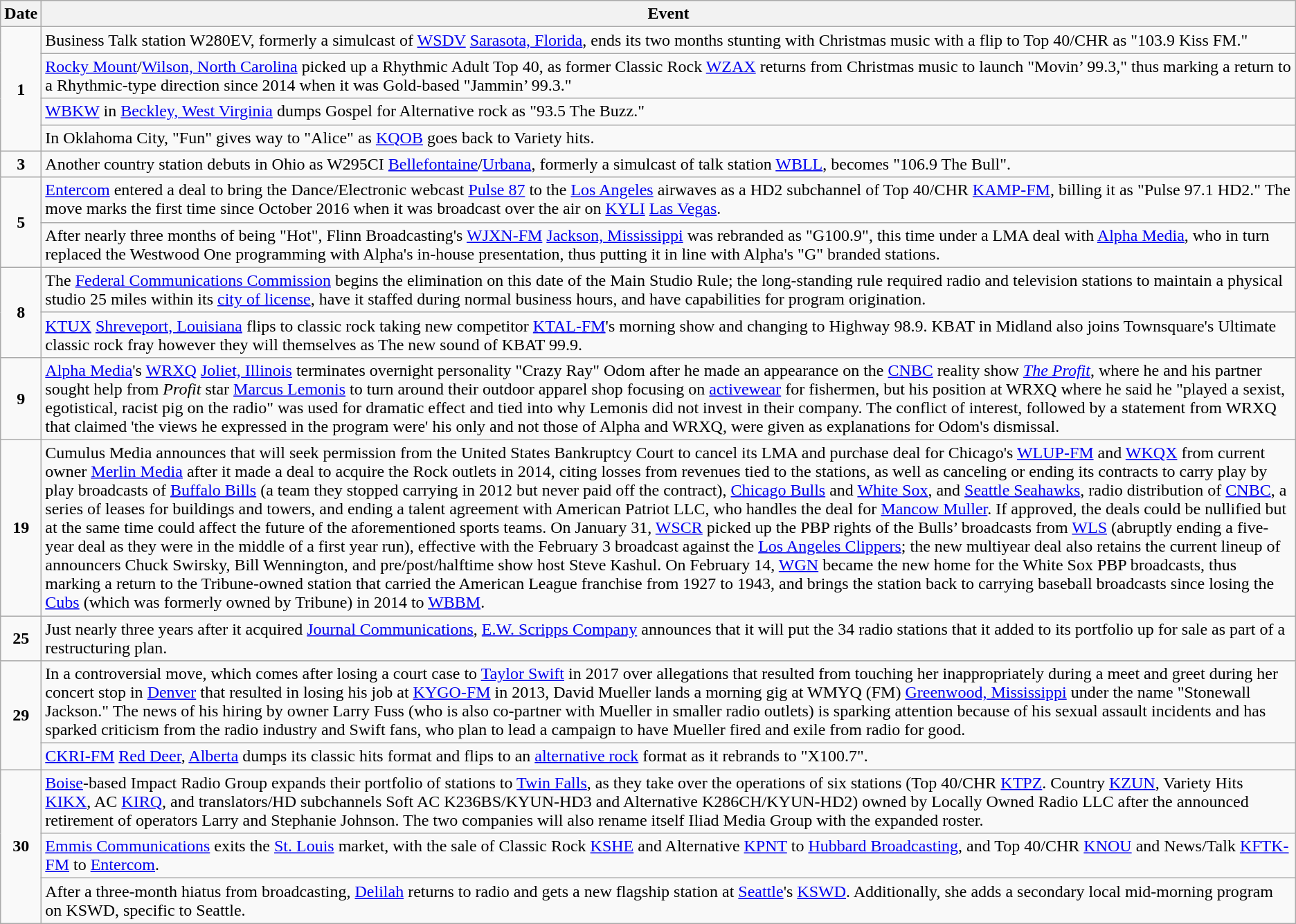<table class="wikitable">
<tr>
<th>Date</th>
<th>Event</th>
</tr>
<tr>
<td style="text-align:center;" rowspan=4><strong>1</strong></td>
<td>Business Talk station  W280EV, formerly a simulcast of <a href='#'>WSDV</a> <a href='#'>Sarasota, Florida</a>, ends its two months stunting with Christmas music with a flip to Top 40/CHR as "103.9 Kiss FM."</td>
</tr>
<tr>
<td><a href='#'>Rocky Mount</a>/<a href='#'>Wilson, North Carolina</a> picked up a Rhythmic Adult Top 40, as former Classic Rock <a href='#'>WZAX</a> returns from Christmas music to launch "Movin’ 99.3," thus marking a return to a Rhythmic-type direction since 2014 when it was Gold-based "Jammin’ 99.3."</td>
</tr>
<tr>
<td><a href='#'>WBKW</a> in <a href='#'>Beckley, West Virginia</a> dumps Gospel for Alternative rock as "93.5 The Buzz."</td>
</tr>
<tr>
<td>In Oklahoma City, "Fun" gives way to "Alice" as <a href='#'>KQOB</a> goes back to Variety hits.</td>
</tr>
<tr>
<td style="text-align:center;"><strong>3</strong></td>
<td>Another country station debuts in Ohio as W295CI <a href='#'>Bellefontaine</a>/<a href='#'>Urbana</a>, formerly a simulcast of talk station <a href='#'>WBLL</a>, becomes "106.9 The Bull".</td>
</tr>
<tr>
<td style="text-align:center;" rowspan=2><strong>5</strong></td>
<td><a href='#'>Entercom</a> entered a deal to bring the Dance/Electronic webcast <a href='#'>Pulse 87</a> to the <a href='#'>Los Angeles</a> airwaves as a HD2 subchannel of Top 40/CHR <a href='#'>KAMP-FM</a>, billing it as "Pulse 97.1 HD2." The move marks the first time since October 2016 when it was broadcast over the air on <a href='#'>KYLI</a> <a href='#'>Las Vegas</a>.</td>
</tr>
<tr>
<td>After nearly three months of being "Hot", Flinn Broadcasting's <a href='#'>WJXN-FM</a> <a href='#'>Jackson, Mississippi</a> was rebranded as "G100.9", this time under a LMA deal with <a href='#'>Alpha Media</a>, who in turn replaced the Westwood One programming with Alpha's in-house presentation, thus putting it in line with Alpha's "G" branded stations.</td>
</tr>
<tr>
<td style="text-align:center;" rowspan=2><strong>8</strong></td>
<td>The <a href='#'>Federal Communications Commission</a> begins the elimination on this date of the Main Studio Rule; the long-standing rule required radio and television stations to maintain a physical studio 25 miles within its <a href='#'>city of license</a>, have it staffed during normal business hours, and have capabilities for program origination.</td>
</tr>
<tr>
<td><a href='#'>KTUX</a> <a href='#'>Shreveport, Louisiana</a> flips to classic rock taking new competitor <a href='#'>KTAL-FM</a>'s morning show and changing to Highway 98.9. KBAT in Midland also joins Townsquare's Ultimate classic rock fray however they will themselves as The new sound of KBAT 99.9.</td>
</tr>
<tr>
<td style="text-align:center;"><strong>9</strong></td>
<td><a href='#'>Alpha Media</a>'s <a href='#'>WRXQ</a> <a href='#'>Joliet, Illinois</a> terminates overnight personality "Crazy Ray" Odom after he made an appearance on the <a href='#'>CNBC</a> reality show <em><a href='#'>The Profit</a></em>, where he and his partner sought help from <em>Profit</em> star <a href='#'>Marcus Lemonis</a> to turn around their outdoor apparel shop focusing on <a href='#'>activewear</a> for fishermen, but his position at WRXQ where he said he "played a sexist, egotistical, racist pig on the radio" was used for dramatic effect and tied into why Lemonis did not invest in their company. The conflict of interest, followed by a statement from WRXQ that claimed 'the views he expressed in the program were' his only and not those of Alpha and WRXQ, were given as explanations for Odom's dismissal.</td>
</tr>
<tr>
<td style="text-align:center;"><strong>19</strong></td>
<td>Cumulus Media announces that will seek permission from the United States Bankruptcy Court to cancel its LMA and purchase deal for Chicago's <a href='#'>WLUP-FM</a> and <a href='#'>WKQX</a> from current owner <a href='#'>Merlin Media</a> after it made a deal to acquire the Rock outlets in 2014, citing losses from revenues tied to the stations, as well as canceling or ending its contracts to carry play by play broadcasts of <a href='#'>Buffalo Bills</a> (a team they stopped carrying in 2012 but never paid off the contract), <a href='#'>Chicago Bulls</a> and <a href='#'>White Sox</a>, and <a href='#'>Seattle Seahawks</a>, radio distribution of <a href='#'>CNBC</a>, a series of leases for buildings and towers, and ending a talent agreement with American Patriot LLC, who handles the deal for <a href='#'>Mancow Muller</a>. If approved, the deals could be nullified but at the same time could affect the future of the aforementioned sports teams. On January 31, <a href='#'>WSCR</a> picked up the PBP rights of the Bulls’ broadcasts from <a href='#'>WLS</a> (abruptly ending a five-year deal as they were in the middle of a first year run), effective with the February 3 broadcast against the <a href='#'>Los Angeles Clippers</a>; the new multiyear deal also retains the current lineup of announcers Chuck Swirsky, Bill Wennington, and pre/post/halftime show host Steve Kashul. On February 14, <a href='#'>WGN</a> became the new home for the White Sox PBP broadcasts, thus marking a return to the Tribune-owned station that carried the American League franchise from 1927 to 1943, and brings the station back to carrying baseball broadcasts since losing the <a href='#'>Cubs</a> (which was formerly owned by Tribune) in 2014 to <a href='#'>WBBM</a>.</td>
</tr>
<tr>
<td style="text-align:center;"><strong>25</strong></td>
<td>Just nearly three years after it acquired <a href='#'>Journal Communications</a>, <a href='#'>E.W. Scripps Company</a> announces that it will put the 34 radio stations that it added to its portfolio up for sale as part of a restructuring plan.</td>
</tr>
<tr>
<td style="text-align:center;" rowspan=2><strong>29</strong></td>
<td>In a controversial move, which comes after losing a court case to <a href='#'>Taylor Swift</a> in 2017 over allegations that resulted from touching her inappropriately during a meet and greet during her concert stop in <a href='#'>Denver</a> that resulted in losing his job at <a href='#'>KYGO-FM</a> in 2013, David Mueller lands a morning gig at WMYQ (FM) <a href='#'>Greenwood, Mississippi</a> under the name "Stonewall Jackson." The news of his hiring by owner Larry Fuss (who is also co-partner with Mueller in smaller radio outlets) is sparking attention because of his sexual assault incidents and has sparked criticism from the radio industry and Swift fans, who plan to lead a campaign to have Mueller fired and exile from radio for good.</td>
</tr>
<tr>
<td><a href='#'>CKRI-FM</a> <a href='#'>Red Deer</a>, <a href='#'>Alberta</a> dumps its classic hits format and flips to an <a href='#'>alternative rock</a> format as it rebrands to "X100.7".</td>
</tr>
<tr>
<td style="text-align:center;" rowspan=3><strong>30</strong></td>
<td><a href='#'>Boise</a>-based Impact Radio Group expands their portfolio of stations to <a href='#'>Twin Falls</a>, as they take over the operations of six stations (Top 40/CHR <a href='#'>KTPZ</a>. Country <a href='#'>KZUN</a>, Variety Hits <a href='#'>KIKX</a>, AC <a href='#'>KIRQ</a>, and translators/HD subchannels Soft AC K236BS/KYUN-HD3 and Alternative K286CH/KYUN-HD2) owned by Locally Owned Radio LLC after the announced retirement of operators Larry and Stephanie Johnson. The two companies will also rename itself Iliad Media Group with the expanded roster.</td>
</tr>
<tr>
<td><a href='#'>Emmis Communications</a> exits the <a href='#'>St. Louis</a> market, with the sale of Classic Rock <a href='#'>KSHE</a> and Alternative <a href='#'>KPNT</a> to <a href='#'>Hubbard Broadcasting</a>, and Top 40/CHR <a href='#'>KNOU</a> and News/Talk <a href='#'>KFTK-FM</a> to <a href='#'>Entercom</a>.</td>
</tr>
<tr>
<td>After a three-month hiatus from broadcasting, <a href='#'>Delilah</a> returns to radio and gets a new flagship station at <a href='#'>Seattle</a>'s <a href='#'>KSWD</a>. Additionally, she adds a secondary local mid-morning program on KSWD, specific to Seattle.</td>
</tr>
</table>
